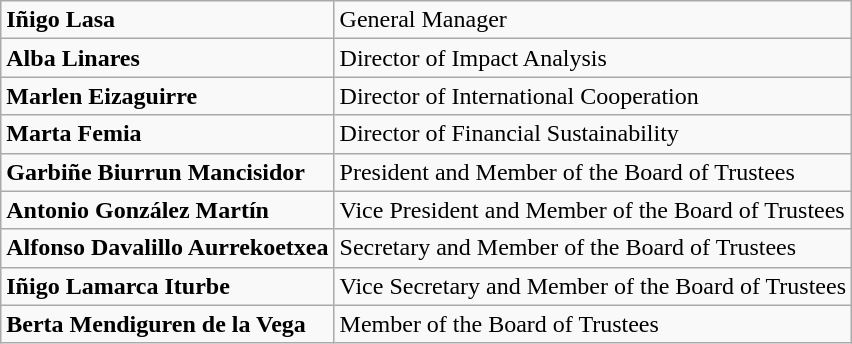<table class="wikitable">
<tr>
<td><strong>Iñigo Lasa</strong></td>
<td>General Manager</td>
</tr>
<tr>
<td><strong>Alba Linares</strong></td>
<td>Director of Impact  Analysis</td>
</tr>
<tr>
<td><strong>Marlen Eizaguirre</strong></td>
<td>Director of International  Cooperation</td>
</tr>
<tr>
<td><strong>Marta Femia</strong></td>
<td>Director of  Financial Sustainability</td>
</tr>
<tr>
<td><strong>Garbiñe Biurrun  Mancisidor</strong></td>
<td>President and Member  of the Board of Trustees</td>
</tr>
<tr>
<td><strong>Antonio González  Martín</strong></td>
<td>Vice President and  Member of the Board of Trustees</td>
</tr>
<tr>
<td><strong>Alfonso Davalillo  Aurrekoetxea</strong></td>
<td>Secretary and Member  of the Board of Trustees</td>
</tr>
<tr>
<td><strong>Iñigo Lamarca Iturbe   </strong></td>
<td>Vice Secretary and  Member of the Board of Trustees</td>
</tr>
<tr>
<td><strong>Berta Mendiguren de  la Vega</strong></td>
<td>Member of the Board  of Trustees</td>
</tr>
</table>
